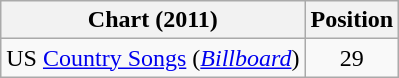<table class="wikitable sortable">
<tr>
<th scope="col">Chart (2011)</th>
<th scope="col">Position</th>
</tr>
<tr>
<td>US <a href='#'>Country Songs</a> (<em><a href='#'>Billboard</a></em>)</td>
<td align="center">29</td>
</tr>
</table>
